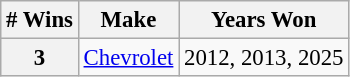<table class="wikitable" style="font-size: 95%;">
<tr>
<th># Wins</th>
<th>Make</th>
<th>Years Won</th>
</tr>
<tr>
<th>3</th>
<td> <a href='#'>Chevrolet</a></td>
<td>2012, 2013, 2025</td>
</tr>
</table>
